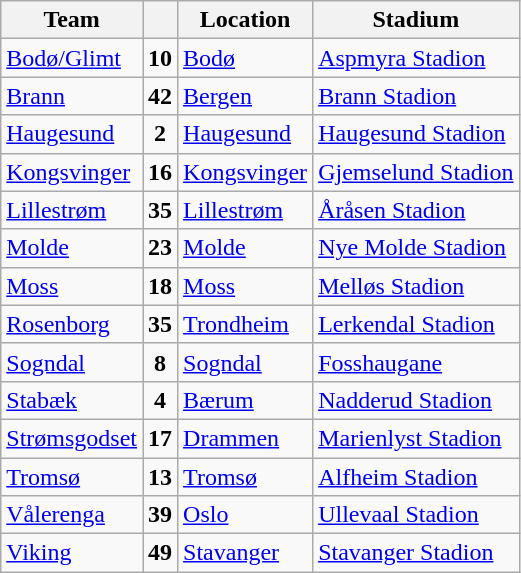<table class="wikitable sortable" border="1">
<tr>
<th>Team</th>
<th></th>
<th>Location</th>
<th>Stadium</th>
</tr>
<tr>
<td><a href='#'>Bodø/Glimt</a></td>
<td align="center"><strong>10</strong></td>
<td><a href='#'>Bodø</a></td>
<td><a href='#'>Aspmyra Stadion</a></td>
</tr>
<tr>
<td><a href='#'>Brann</a></td>
<td align="center"><strong>42</strong></td>
<td><a href='#'>Bergen</a></td>
<td><a href='#'>Brann Stadion</a></td>
</tr>
<tr>
<td><a href='#'>Haugesund</a></td>
<td align="center"><strong>2</strong></td>
<td><a href='#'>Haugesund</a></td>
<td><a href='#'>Haugesund Stadion</a></td>
</tr>
<tr>
<td><a href='#'>Kongsvinger</a></td>
<td align="center"><strong>16</strong></td>
<td><a href='#'>Kongsvinger</a></td>
<td><a href='#'>Gjemselund Stadion</a></td>
</tr>
<tr>
<td><a href='#'>Lillestrøm</a></td>
<td align="center"><strong>35</strong></td>
<td><a href='#'>Lillestrøm</a></td>
<td><a href='#'>Åråsen Stadion</a></td>
</tr>
<tr>
<td><a href='#'>Molde</a></td>
<td align="center"><strong>23</strong></td>
<td><a href='#'>Molde</a></td>
<td><a href='#'>Nye Molde Stadion</a></td>
</tr>
<tr>
<td><a href='#'>Moss</a></td>
<td align="center"><strong>18</strong></td>
<td><a href='#'>Moss</a></td>
<td><a href='#'>Melløs Stadion</a></td>
</tr>
<tr>
<td><a href='#'>Rosenborg</a></td>
<td align="center"><strong>35</strong></td>
<td><a href='#'>Trondheim</a></td>
<td><a href='#'>Lerkendal Stadion</a></td>
</tr>
<tr>
<td><a href='#'>Sogndal</a></td>
<td align="center"><strong>8</strong></td>
<td><a href='#'>Sogndal</a></td>
<td><a href='#'>Fosshaugane</a></td>
</tr>
<tr>
<td><a href='#'>Stabæk</a></td>
<td align="center"><strong>4</strong></td>
<td><a href='#'>Bærum</a></td>
<td><a href='#'>Nadderud Stadion</a></td>
</tr>
<tr>
<td><a href='#'>Strømsgodset</a></td>
<td align="center"><strong>17</strong></td>
<td><a href='#'>Drammen</a></td>
<td><a href='#'>Marienlyst Stadion</a></td>
</tr>
<tr>
<td><a href='#'>Tromsø</a></td>
<td align="center"><strong>13</strong></td>
<td><a href='#'>Tromsø</a></td>
<td><a href='#'>Alfheim Stadion</a></td>
</tr>
<tr>
<td><a href='#'>Vålerenga</a></td>
<td align="center"><strong>39</strong></td>
<td><a href='#'>Oslo</a></td>
<td><a href='#'>Ullevaal Stadion</a></td>
</tr>
<tr>
<td><a href='#'>Viking</a></td>
<td align="center"><strong>49</strong></td>
<td><a href='#'>Stavanger</a></td>
<td><a href='#'>Stavanger Stadion</a></td>
</tr>
</table>
